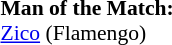<table style="width:100%; font-size:90%;">
<tr>
<td><br><strong>Man of the Match:</strong> 
<br> <a href='#'>Zico</a> (Flamengo)</td>
</tr>
</table>
